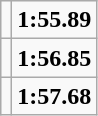<table class="wikitable">
<tr>
<td></td>
<td align=center><strong>1:55.89</strong></td>
</tr>
<tr>
<td></td>
<td align=center><strong>1:56.85</strong></td>
</tr>
<tr>
<td></td>
<td align=center><strong>1:57.68</strong></td>
</tr>
</table>
